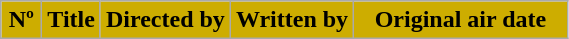<table class="wikitable plainrowheaders" style="background:#fff;">
<tr>
<th style="background:#CDAD00; width:20px">Nº</th>
<th style="background:#CDAD00">Title</th>
<th style="background:#CDAD00">Directed by</th>
<th style="background:#CDAD00">Written by</th>
<th style="background:#CDAD00; width:135px">Original air date<br>












</th>
</tr>
</table>
